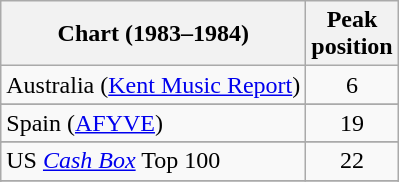<table class="wikitable sortable">
<tr>
<th>Chart (1983–1984)</th>
<th>Peak<br>position</th>
</tr>
<tr>
<td>Australia (<a href='#'>Kent Music Report</a>)</td>
<td align="center">6</td>
</tr>
<tr>
</tr>
<tr>
</tr>
<tr>
</tr>
<tr>
<td>Spain (<a href='#'>AFYVE</a>)</td>
<td align="center">19</td>
</tr>
<tr>
</tr>
<tr>
</tr>
<tr>
<td>US <em><a href='#'>Cash Box</a></em> Top 100</td>
<td align="center">22</td>
</tr>
<tr>
</tr>
<tr>
</tr>
</table>
